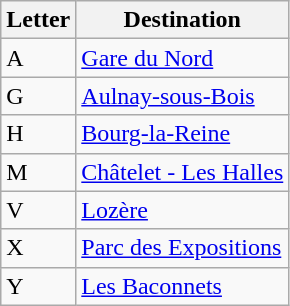<table class="wikitable sortable">
<tr>
<th>Letter</th>
<th>Destination</th>
</tr>
<tr>
<td>A</td>
<td><a href='#'>Gare du Nord</a></td>
</tr>
<tr>
<td>G</td>
<td><a href='#'>Aulnay-sous-Bois</a></td>
</tr>
<tr>
<td>H</td>
<td><a href='#'>Bourg-la-Reine</a></td>
</tr>
<tr>
<td>M</td>
<td><a href='#'>Châtelet - Les Halles</a></td>
</tr>
<tr>
<td>V</td>
<td><a href='#'>Lozère</a></td>
</tr>
<tr>
<td>X</td>
<td><a href='#'>Parc des Expositions</a></td>
</tr>
<tr>
<td>Y</td>
<td><a href='#'>Les Baconnets</a></td>
</tr>
</table>
